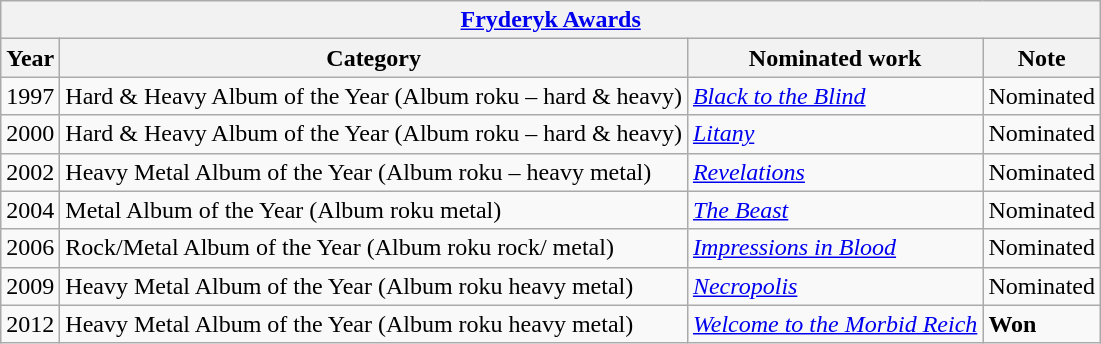<table class="wikitable">
<tr>
<th colspan=5><a href='#'>Fryderyk Awards</a></th>
</tr>
<tr>
<th>Year</th>
<th>Category</th>
<th>Nominated work</th>
<th>Note</th>
</tr>
<tr>
<td>1997</td>
<td>Hard & Heavy Album of the Year (Album roku – hard & heavy)</td>
<td><em><a href='#'>Black to the Blind</a></em></td>
<td>Nominated</td>
</tr>
<tr>
<td>2000</td>
<td>Hard & Heavy Album of the Year (Album roku – hard & heavy)</td>
<td><em><a href='#'>Litany</a></em></td>
<td>Nominated</td>
</tr>
<tr>
<td>2002</td>
<td>Heavy Metal Album of the Year (Album roku – heavy metal)</td>
<td><em><a href='#'>Revelations</a></em></td>
<td>Nominated</td>
</tr>
<tr>
<td>2004</td>
<td>Metal Album of the Year (Album roku metal)</td>
<td><em><a href='#'>The Beast</a></em></td>
<td>Nominated</td>
</tr>
<tr>
<td>2006</td>
<td>Rock/Metal Album of the Year (Album roku rock/ metal)</td>
<td><em><a href='#'>Impressions in Blood</a></em></td>
<td>Nominated</td>
</tr>
<tr>
<td>2009</td>
<td>Heavy Metal Album of the Year (Album roku heavy metal)</td>
<td><em><a href='#'>Necropolis</a></em></td>
<td>Nominated</td>
</tr>
<tr>
<td>2012</td>
<td>Heavy Metal Album of the Year (Album roku heavy metal)</td>
<td><em><a href='#'>Welcome to the Morbid Reich</a></em></td>
<td><strong>Won</strong></td>
</tr>
</table>
